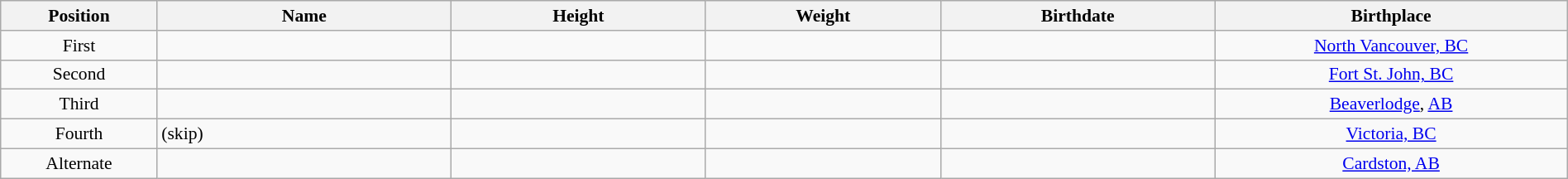<table class="wikitable sortable" width="100%" style="font-size: 90%; text-align: center;">
<tr>
<th style="width:  8%;">Position</th>
<th style="width: 15%;">Name</th>
<th style="width: 13%;">Height</th>
<th style="width: 12%;">Weight</th>
<th style="width: 14%;">Birthdate</th>
<th style="width: 18%;">Birthplace</th>
</tr>
<tr>
<td>First</td>
<td align=left></td>
<td></td>
<td></td>
<td></td>
<td><a href='#'>North Vancouver, BC</a></td>
</tr>
<tr>
<td>Second</td>
<td align=left></td>
<td></td>
<td></td>
<td></td>
<td><a href='#'>Fort St. John, BC</a></td>
</tr>
<tr>
<td>Third</td>
<td align=left></td>
<td></td>
<td></td>
<td></td>
<td><a href='#'>Beaverlodge</a>, <a href='#'>AB</a></td>
</tr>
<tr>
<td>Fourth</td>
<td align=left> (skip)</td>
<td></td>
<td></td>
<td></td>
<td><a href='#'>Victoria, BC</a></td>
</tr>
<tr>
<td>Alternate</td>
<td align=left></td>
<td></td>
<td></td>
<td></td>
<td><a href='#'>Cardston, AB</a></td>
</tr>
</table>
